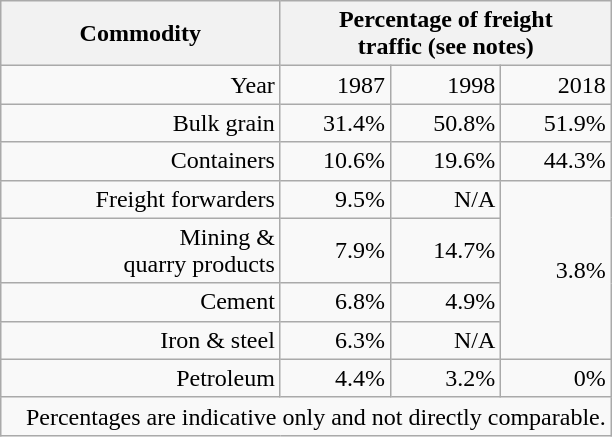<table class="wikitable" style="float:right; clear: right; margin:10px; text-size:80%; text-align:right">
<tr>
<th>Commodity</th>
<th colspan="3">Percentage of freight<br> traffic (see notes)</th>
</tr>
<tr>
<td>Year</td>
<td>1987</td>
<td>1998</td>
<td>2018</td>
</tr>
<tr>
<td>Bulk grain</td>
<td>31.4%</td>
<td>50.8%</td>
<td>51.9%</td>
</tr>
<tr>
<td>Containers</td>
<td>10.6%</td>
<td>19.6%</td>
<td>44.3%</td>
</tr>
<tr>
<td>Freight forwarders</td>
<td>9.5%</td>
<td>N/A</td>
<td rowspan="4">3.8%</td>
</tr>
<tr>
<td>Mining &<br> quarry products</td>
<td>7.9%</td>
<td>14.7%</td>
</tr>
<tr>
<td>Cement</td>
<td>6.8%</td>
<td>4.9%</td>
</tr>
<tr>
<td>Iron & steel</td>
<td>6.3%</td>
<td>N/A</td>
</tr>
<tr>
<td>Petroleum</td>
<td>4.4%</td>
<td>3.2%</td>
<td>0%</td>
</tr>
<tr>
<td colspan="4" style="width: 400px;">Percentages are indicative only and not directly comparable.<br></td>
</tr>
</table>
